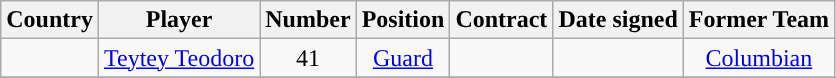<table class="wikitable sortable sortable">
<tr>
<th>Country</th>
<th>Player</th>
<th>Number</th>
<th>Position</th>
<th>Contract</th>
<th>Date signed</th>
<th>Former Team</th>
</tr>
<tr>
<td align=center></td>
<td align=center><a href='#'>Teytey Teodoro</a></td>
<td align=center>41</td>
<td align=center><a href='#'>Guard</a></td>
<td></td>
<td></td>
<td align=center><a href='#'>Columbian</a></td>
</tr>
<tr>
</tr>
</table>
